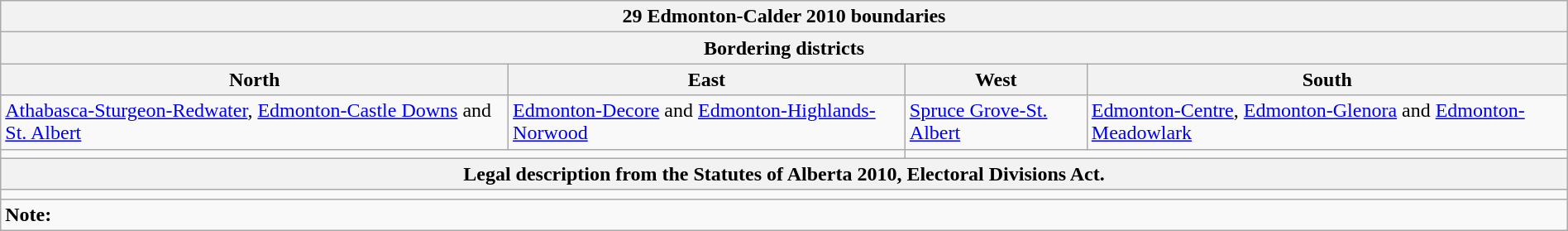<table class="wikitable collapsible collapsed" style="width:100%;">
<tr>
<th colspan=4>29 Edmonton-Calder 2010 boundaries</th>
</tr>
<tr>
<th colspan=4>Bordering districts</th>
</tr>
<tr>
<th>North</th>
<th>East</th>
<th>West</th>
<th>South</th>
</tr>
<tr>
<td><a href='#'>Athabasca-Sturgeon-Redwater</a>, <a href='#'>Edmonton-Castle Downs</a> and <a href='#'>St. Albert</a></td>
<td><a href='#'>Edmonton-Decore</a> and <a href='#'>Edmonton-Highlands-Norwood</a></td>
<td><a href='#'>Spruce Grove-St. Albert</a></td>
<td><a href='#'>Edmonton-Centre</a>, <a href='#'>Edmonton-Glenora</a> and <a href='#'>Edmonton-Meadowlark</a></td>
</tr>
<tr>
<td colspan=2 align=center></td>
<td colspan=2 align=center></td>
</tr>
<tr>
<th colspan=4>Legal description from the Statutes of Alberta 2010, Electoral Divisions Act.</th>
</tr>
<tr>
<td colspan=4></td>
</tr>
<tr>
<td colspan=4><strong>Note:</strong></td>
</tr>
</table>
